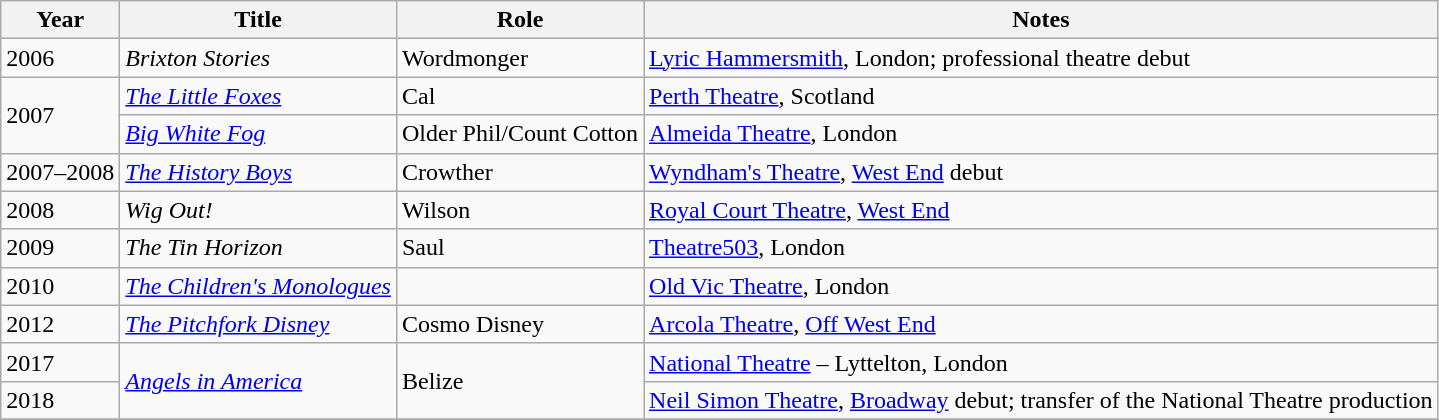<table class="wikitable sortable">
<tr>
<th>Year</th>
<th>Title</th>
<th>Role</th>
<th class="unsortable">Notes</th>
</tr>
<tr>
<td>2006</td>
<td><em>Brixton Stories</em></td>
<td>Wordmonger</td>
<td><a href='#'>Lyric Hammersmith</a>, London; professional theatre debut</td>
</tr>
<tr>
<td rowspan="2">2007</td>
<td><em><a href='#'>The Little Foxes</a></em></td>
<td>Cal</td>
<td><a href='#'>Perth Theatre</a>, Scotland</td>
</tr>
<tr>
<td><em><a href='#'>Big White Fog</a></em></td>
<td>Older Phil/Count Cotton</td>
<td><a href='#'>Almeida Theatre</a>, London</td>
</tr>
<tr>
<td>2007–2008</td>
<td><em><a href='#'>The History Boys</a></em></td>
<td>Crowther</td>
<td><a href='#'>Wyndham's Theatre</a>, <a href='#'>West End</a> debut</td>
</tr>
<tr>
<td>2008</td>
<td><em>Wig Out!</em></td>
<td>Wilson</td>
<td><a href='#'>Royal Court Theatre</a>, <a href='#'>West End</a></td>
</tr>
<tr>
<td>2009</td>
<td><em>The Tin Horizon</em></td>
<td>Saul</td>
<td><a href='#'>Theatre503</a>, London</td>
</tr>
<tr>
<td>2010</td>
<td><em><a href='#'>The Children's Monologues</a></em></td>
<td></td>
<td><a href='#'>Old Vic Theatre</a>, London</td>
</tr>
<tr>
<td>2012</td>
<td><em><a href='#'>The Pitchfork Disney</a></em></td>
<td>Cosmo Disney</td>
<td><a href='#'>Arcola Theatre</a>, <a href='#'>Off West End</a></td>
</tr>
<tr>
<td>2017</td>
<td rowspan="2"><em><a href='#'>Angels in America</a></em></td>
<td rowspan="2">Belize</td>
<td><a href='#'>National Theatre</a> – Lyttelton, London</td>
</tr>
<tr>
<td>2018</td>
<td><a href='#'>Neil Simon Theatre</a>, <a href='#'>Broadway</a> debut; transfer of the National Theatre production</td>
</tr>
<tr>
</tr>
</table>
